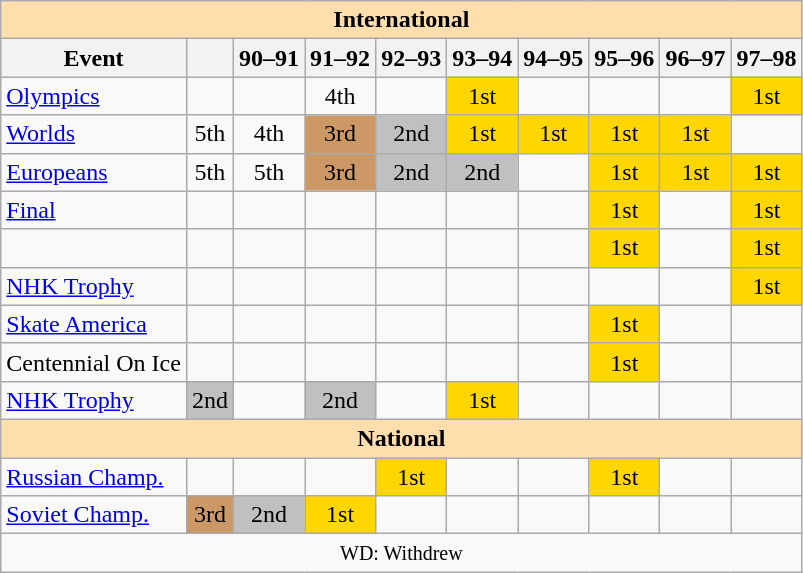<table class="wikitable" style="text-align:center">
<tr>
<th style="background-color: #ffdead; " colspan=10 align=center>International</th>
</tr>
<tr>
<th>Event</th>
<th><br></th>
<th>90–91<br></th>
<th>91–92<br></th>
<th>92–93<br></th>
<th>93–94<br></th>
<th>94–95<br></th>
<th>95–96<br></th>
<th>96–97<br></th>
<th>97–98<br></th>
</tr>
<tr>
<td align=left><a href='#'>Olympics</a></td>
<td></td>
<td></td>
<td>4th</td>
<td></td>
<td bgcolor=gold>1st</td>
<td></td>
<td></td>
<td></td>
<td bgcolor=gold>1st</td>
</tr>
<tr>
<td align=left><a href='#'>Worlds</a></td>
<td>5th</td>
<td>4th</td>
<td bgcolor=cc9966>3rd</td>
<td bgcolor=silver>2nd</td>
<td bgcolor=gold>1st</td>
<td bgcolor=gold>1st</td>
<td bgcolor=gold>1st</td>
<td bgcolor=gold>1st</td>
<td></td>
</tr>
<tr>
<td align=left><a href='#'>Europeans</a></td>
<td>5th</td>
<td>5th</td>
<td bgcolor=cc9966>3rd</td>
<td bgcolor=silver>2nd</td>
<td bgcolor=silver>2nd</td>
<td></td>
<td bgcolor=gold>1st</td>
<td bgcolor=gold>1st</td>
<td bgcolor=gold>1st</td>
</tr>
<tr>
<td align=left> <a href='#'>Final</a></td>
<td></td>
<td></td>
<td></td>
<td></td>
<td></td>
<td></td>
<td bgcolor=gold>1st</td>
<td></td>
<td bgcolor=gold>1st</td>
</tr>
<tr>
<td align=left> <a href='#'></a></td>
<td></td>
<td></td>
<td></td>
<td></td>
<td></td>
<td></td>
<td bgcolor=gold>1st</td>
<td></td>
<td bgcolor=gold>1st</td>
</tr>
<tr>
<td align=left> <a href='#'>NHK Trophy</a></td>
<td></td>
<td></td>
<td></td>
<td></td>
<td></td>
<td></td>
<td></td>
<td></td>
<td bgcolor=gold>1st</td>
</tr>
<tr>
<td align=left> <a href='#'>Skate America</a></td>
<td></td>
<td></td>
<td></td>
<td></td>
<td></td>
<td></td>
<td bgcolor=gold>1st</td>
<td></td>
<td></td>
</tr>
<tr>
<td align=left>Centennial On Ice</td>
<td></td>
<td></td>
<td></td>
<td></td>
<td></td>
<td></td>
<td bgcolor=gold>1st</td>
<td></td>
<td></td>
</tr>
<tr>
<td align=left><a href='#'>NHK Trophy</a></td>
<td bgcolor=silver>2nd</td>
<td></td>
<td bgcolor=silver>2nd</td>
<td></td>
<td bgcolor=gold>1st</td>
<td></td>
<td></td>
<td></td>
<td></td>
</tr>
<tr>
<th style="background-color: #ffdead; " colspan=10 align=center>National</th>
</tr>
<tr>
<td align=left><a href='#'>Russian Champ.</a></td>
<td></td>
<td></td>
<td></td>
<td bgcolor=gold>1st</td>
<td></td>
<td></td>
<td bgcolor=gold>1st</td>
<td></td>
<td></td>
</tr>
<tr>
<td align=left><a href='#'>Soviet Champ.</a></td>
<td bgcolor=cc9966>3rd</td>
<td bgcolor=silver>2nd</td>
<td bgcolor=gold>1st</td>
<td></td>
<td></td>
<td></td>
<td></td>
<td></td>
<td></td>
</tr>
<tr>
<td colspan=10 align=center><small> WD: Withdrew </small></td>
</tr>
</table>
